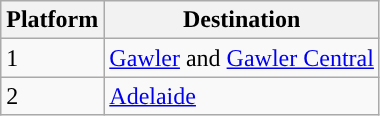<table class="wikitable">
<tr>
<th>Platform</th>
<th>Destination</th>
</tr>
<tr>
<td style="background:#"><span>1</span></td>
<td><a href='#'>Gawler</a> and <a href='#'>Gawler Central</a></td>
</tr>
<tr>
<td style="background:#"><span>2</span></td>
<td><a href='#'>Adelaide</a></td>
</tr>
</table>
